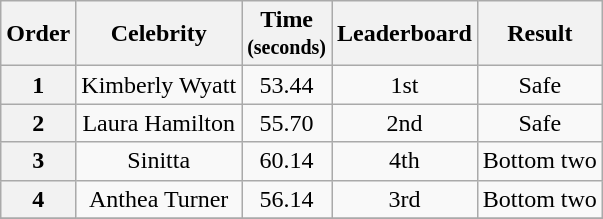<table class="wikitable plainrowheaders" style="text-align:center;">
<tr>
<th>Order</th>
<th>Celebrity</th>
<th>Time<br><small>(seconds)</small></th>
<th>Leaderboard</th>
<th>Result</th>
</tr>
<tr>
<th>1</th>
<td>Kimberly Wyatt</td>
<td>53.44</td>
<td>1st</td>
<td>Safe</td>
</tr>
<tr>
<th>2</th>
<td>Laura Hamilton</td>
<td>55.70</td>
<td>2nd</td>
<td>Safe</td>
</tr>
<tr>
<th>3</th>
<td>Sinitta</td>
<td>60.14</td>
<td>4th</td>
<td>Bottom two</td>
</tr>
<tr>
<th>4</th>
<td>Anthea Turner</td>
<td>56.14</td>
<td>3rd</td>
<td>Bottom two</td>
</tr>
<tr>
</tr>
</table>
